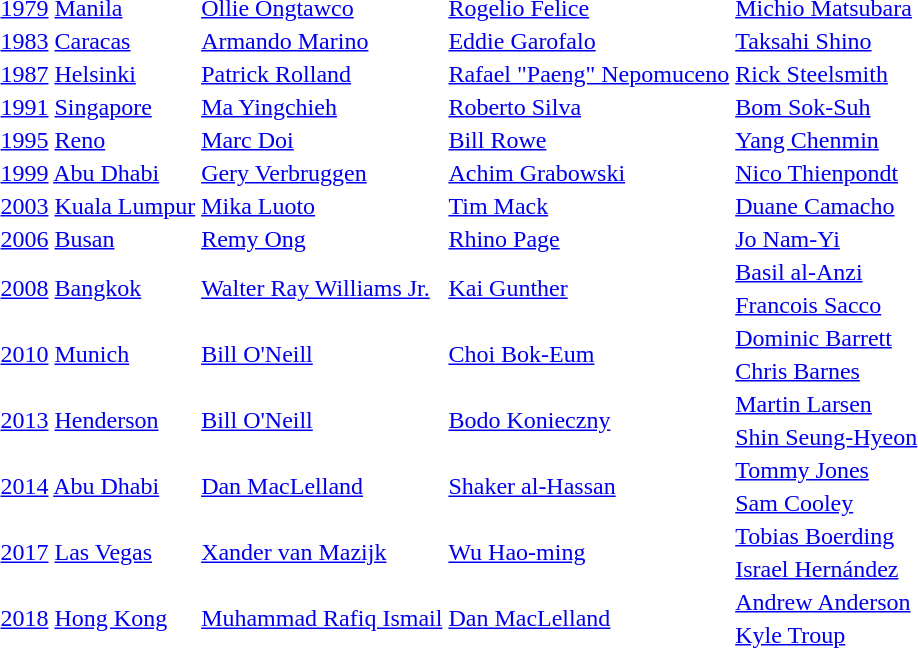<table>
<tr>
<td><a href='#'>1979</a> <a href='#'>Manila</a></td>
<td> <a href='#'>Ollie Ongtawco</a></td>
<td> <a href='#'>Rogelio Felice</a></td>
<td><a href='#'>Michio Matsubara</a></td>
</tr>
<tr>
<td><a href='#'>1983</a> <a href='#'>Caracas</a></td>
<td> <a href='#'>Armando Marino</a></td>
<td> <a href='#'>Eddie Garofalo</a></td>
<td> <a href='#'>Taksahi Shino</a></td>
</tr>
<tr>
<td><a href='#'>1987</a> <a href='#'>Helsinki</a></td>
<td> <a href='#'>Patrick Rolland</a></td>
<td> <a href='#'>Rafael "Paeng" Nepomuceno</a></td>
<td> <a href='#'>Rick Steelsmith</a></td>
</tr>
<tr>
<td><a href='#'>1991</a> <a href='#'>Singapore</a></td>
<td> <a href='#'>Ma Yingchieh</a></td>
<td> <a href='#'>Roberto Silva</a></td>
<td> <a href='#'>Bom Sok-Suh</a></td>
</tr>
<tr>
<td><a href='#'>1995</a> <a href='#'>Reno</a></td>
<td> <a href='#'>Marc Doi</a></td>
<td> <a href='#'>Bill Rowe</a></td>
<td> <a href='#'>Yang Chenmin</a></td>
</tr>
<tr>
<td><a href='#'>1999</a> <a href='#'>Abu Dhabi</a></td>
<td> <a href='#'>Gery Verbruggen</a></td>
<td> <a href='#'>Achim Grabowski</a></td>
<td> <a href='#'>Nico Thienpondt</a></td>
</tr>
<tr>
<td><a href='#'>2003</a> <a href='#'>Kuala Lumpur</a></td>
<td> <a href='#'>Mika Luoto</a></td>
<td> <a href='#'>Tim Mack</a></td>
<td> <a href='#'>Duane Camacho</a></td>
</tr>
<tr>
<td><a href='#'>2006</a> <a href='#'>Busan</a></td>
<td> <a href='#'>Remy Ong</a></td>
<td> <a href='#'>Rhino Page</a></td>
<td> <a href='#'>Jo Nam-Yi</a></td>
</tr>
<tr>
<td rowspan=2><a href='#'>2008</a> <a href='#'>Bangkok</a></td>
<td rowspan=2> <a href='#'>Walter Ray Williams Jr.</a></td>
<td rowspan=2> <a href='#'>Kai Gunther</a></td>
<td> <a href='#'>Basil al-Anzi</a></td>
</tr>
<tr>
<td> <a href='#'>Francois Sacco</a></td>
</tr>
<tr>
<td rowspan=2><a href='#'>2010</a> <a href='#'>Munich</a></td>
<td rowspan=2> <a href='#'>Bill O'Neill</a></td>
<td rowspan=2> <a href='#'>Choi Bok-Eum</a></td>
<td> <a href='#'>Dominic Barrett</a></td>
</tr>
<tr>
<td> <a href='#'>Chris Barnes</a></td>
</tr>
<tr>
<td rowspan=2><a href='#'>2013</a> <a href='#'>Henderson</a></td>
<td rowspan=2> <a href='#'>Bill O'Neill</a></td>
<td rowspan=2> <a href='#'>Bodo Konieczny</a></td>
<td> <a href='#'>Martin Larsen</a></td>
</tr>
<tr>
<td> <a href='#'>Shin Seung-Hyeon</a></td>
</tr>
<tr>
<td rowspan=2><a href='#'>2014</a> <a href='#'>Abu Dhabi</a></td>
<td rowspan=2> <a href='#'>Dan MacLelland</a></td>
<td rowspan=2> <a href='#'>Shaker al-Hassan</a></td>
<td> <a href='#'>Tommy Jones</a></td>
</tr>
<tr>
<td> <a href='#'>Sam Cooley</a></td>
</tr>
<tr>
<td rowspan=2><a href='#'>2017</a> <a href='#'>Las Vegas</a></td>
<td rowspan=2> <a href='#'>Xander van Mazijk</a></td>
<td rowspan=2> <a href='#'>Wu Hao-ming</a></td>
<td> <a href='#'>Tobias Boerding</a></td>
</tr>
<tr>
<td> <a href='#'>Israel Hernández</a></td>
</tr>
<tr>
<td rowspan=2><a href='#'>2018</a> <a href='#'>Hong Kong</a></td>
<td rowspan=2> <a href='#'>Muhammad Rafiq Ismail</a></td>
<td rowspan=2> <a href='#'>Dan MacLelland</a></td>
<td> <a href='#'>Andrew Anderson</a></td>
</tr>
<tr>
<td> <a href='#'>Kyle Troup</a></td>
</tr>
</table>
